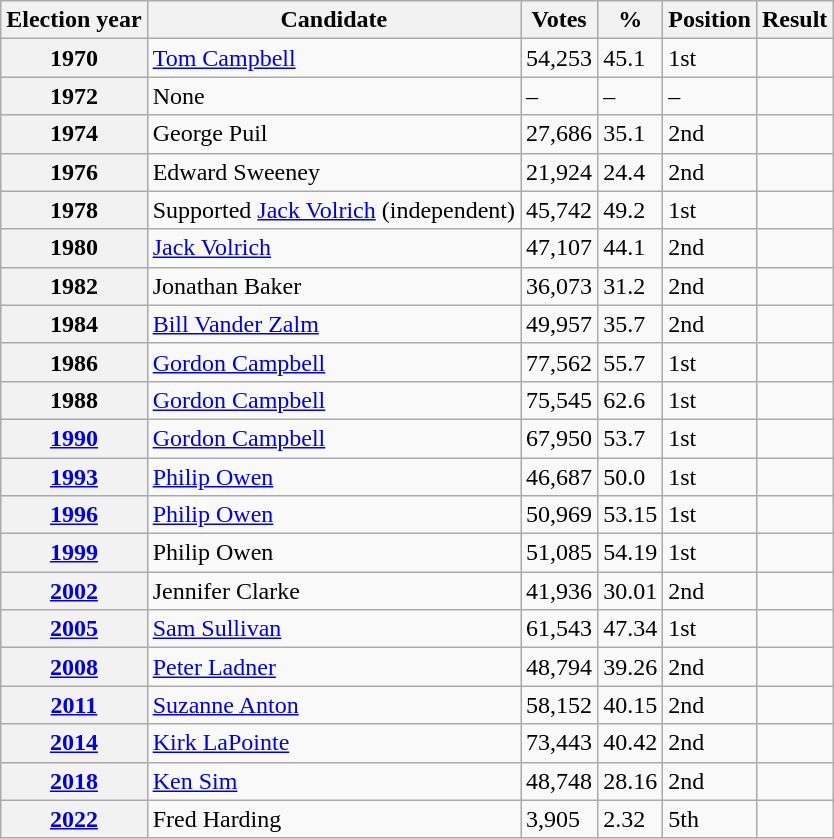<table class="wikitable sortable">
<tr>
<th>Election year</th>
<th>Candidate</th>
<th>Votes</th>
<th>%</th>
<th>Position</th>
<th>Result</th>
</tr>
<tr>
<th>1970</th>
<td data-sort-value="Campbell, Tom"><a href='#'>Tom Campbell</a></td>
<td>54,253</td>
<td>45.1</td>
<td>1st</td>
<td></td>
</tr>
<tr>
<th>1972</th>
<td data-sort-value="–">None</td>
<td>–</td>
<td>–</td>
<td>–</td>
<td></td>
</tr>
<tr>
<th>1974</th>
<td data-sort-value="Puil, George">George Puil</td>
<td>27,686</td>
<td>35.1</td>
<td>2nd</td>
<td></td>
</tr>
<tr>
<th>1976</th>
<td data-sort-value="Sweeney, Edward">Edward Sweeney</td>
<td>21,924</td>
<td>24.4</td>
<td> 2nd</td>
<td></td>
</tr>
<tr>
<th>1978</th>
<td data-sort-value="Volrich, Jack">Supported <a href='#'>Jack Volrich</a> (independent)</td>
<td>45,742</td>
<td>49.2</td>
<td> 1st</td>
<td></td>
</tr>
<tr>
<th>1980</th>
<td data-sort-value="Volrich, Jack"><a href='#'>Jack Volrich</a></td>
<td>47,107</td>
<td>44.1</td>
<td> 2nd</td>
<td></td>
</tr>
<tr>
<th>1982</th>
<td data-sort-value="Baker, Jonathan">Jonathan Baker</td>
<td>36,073</td>
<td>31.2</td>
<td> 2nd</td>
<td></td>
</tr>
<tr>
<th>1984</th>
<td data-sort-value="Vander Zalm, Bill"><a href='#'>Bill Vander Zalm</a></td>
<td>49,957</td>
<td>35.7</td>
<td> 2nd</td>
<td></td>
</tr>
<tr>
<th>1986</th>
<td data-sort-value="Campbell, Gordon"><a href='#'>Gordon Campbell</a></td>
<td>77,562</td>
<td>55.7</td>
<td> 1st</td>
<td></td>
</tr>
<tr>
<th>1988</th>
<td data-sort-value="Campbell, Gordon"><a href='#'>Gordon Campbell</a></td>
<td>75,545</td>
<td>62.6</td>
<td> 1st</td>
<td></td>
</tr>
<tr>
<th><a href='#'>1990</a></th>
<td data-sort-value="Campbell, Gordon"><a href='#'>Gordon Campbell</a></td>
<td>67,950</td>
<td>53.7</td>
<td> 1st</td>
<td></td>
</tr>
<tr>
<th><a href='#'>1993</a></th>
<td data-sort-value="Owen, Philip"><a href='#'>Philip Owen</a></td>
<td>46,687</td>
<td>50.0</td>
<td> 1st</td>
<td></td>
</tr>
<tr>
<th><a href='#'>1996</a></th>
<td data-sort-value="Owen, Philip"><a href='#'>Philip Owen</a></td>
<td>50,969</td>
<td>53.15</td>
<td> 1st</td>
<td></td>
</tr>
<tr>
<th><a href='#'>1999</a></th>
<td data-sort-value="Owen, Philip">Philip Owen</td>
<td>51,085</td>
<td>54.19</td>
<td> 1st</td>
<td></td>
</tr>
<tr>
<th><a href='#'>2002</a></th>
<td data-sort-value="Clarke, Jennifer">Jennifer Clarke</td>
<td>41,936</td>
<td>30.01</td>
<td> 2nd</td>
<td></td>
</tr>
<tr>
<th><a href='#'>2005</a></th>
<td data-sort-value="Sullivan, Sam"><a href='#'>Sam Sullivan</a></td>
<td>61,543</td>
<td>47.34</td>
<td> 1st</td>
<td></td>
</tr>
<tr>
<th><a href='#'>2008</a></th>
<td data-sort-value="Ladner, Peter"><a href='#'>Peter Ladner</a></td>
<td>48,794</td>
<td>39.26</td>
<td> 2nd</td>
<td></td>
</tr>
<tr>
<th><a href='#'>2011</a></th>
<td data-sort-value="Anton, Suzanne"><a href='#'>Suzanne Anton</a></td>
<td>58,152</td>
<td>40.15</td>
<td> 2nd</td>
<td></td>
</tr>
<tr>
<th><a href='#'>2014</a></th>
<td data-sort-value="LaPointe, Kirk"><a href='#'>Kirk LaPointe</a></td>
<td>73,443</td>
<td>40.42</td>
<td> 2nd</td>
<td></td>
</tr>
<tr>
<th><a href='#'>2018</a></th>
<td data-sort-value="Sim, Ken"><a href='#'>Ken Sim</a></td>
<td>48,748</td>
<td>28.16</td>
<td> 2nd</td>
<td></td>
</tr>
<tr>
<th><a href='#'>2022</a></th>
<td data-sort-value="Harding, Fred">Fred Harding</td>
<td>3,905</td>
<td>2.32</td>
<td> 5th</td>
<td></td>
</tr>
</table>
